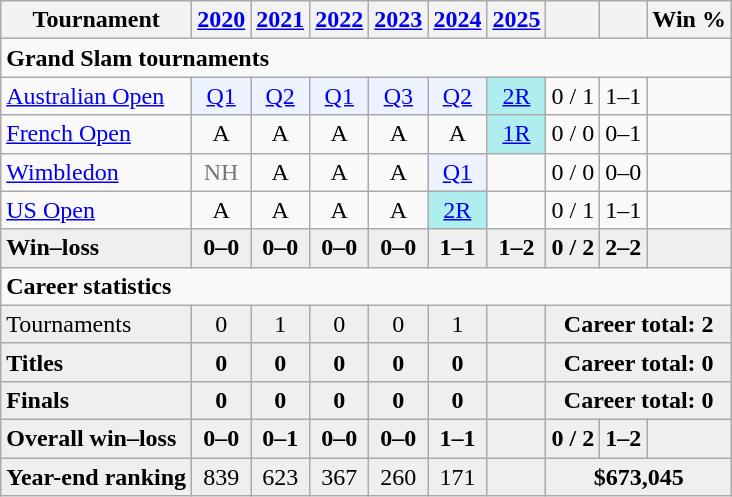<table class="wikitable nowrap" style=text-align:center>
<tr>
<th>Tournament</th>
<th><a href='#'>2020</a></th>
<th><a href='#'>2021</a></th>
<th><a href='#'>2022</a></th>
<th><a href='#'>2023</a></th>
<th><a href='#'>2024</a></th>
<th><a href='#'>2025</a></th>
<th></th>
<th></th>
<th>Win %</th>
</tr>
<tr>
<td colspan="10" align="left"><strong>Grand Slam tournaments</strong></td>
</tr>
<tr>
<td align=left><a href='#'>Australian Open</a></td>
<td bgcolor=ecf2ff><a href='#'>Q1</a></td>
<td bgcolor=ecf2ff><a href='#'>Q2</a></td>
<td bgcolor=ecf2ff><a href='#'>Q1</a></td>
<td bgcolor=ecf2ff><a href='#'>Q3</a></td>
<td bgcolor=ecf2ff><a href='#'>Q2</a></td>
<td bgcolor= afeeee><a href='#'>2R</a></td>
<td>0 / 1</td>
<td>1–1</td>
<td></td>
</tr>
<tr>
<td align=left><a href='#'>French Open</a></td>
<td>A</td>
<td>A</td>
<td>A</td>
<td>A</td>
<td>A</td>
<td bgcolor= afeeee><a href='#'>1R</a></td>
<td>0 / 0</td>
<td>0–1</td>
<td></td>
</tr>
<tr>
<td align=left><a href='#'>Wimbledon</a></td>
<td style=color:#767676>NH</td>
<td>A</td>
<td>A</td>
<td>A</td>
<td bgcolor=ecf2ff><a href='#'>Q1</a></td>
<td></td>
<td>0 / 0</td>
<td>0–0</td>
<td></td>
</tr>
<tr>
<td align=left><a href='#'>US Open</a></td>
<td>A</td>
<td>A</td>
<td>A</td>
<td>A</td>
<td bgcolor=afeeee><a href='#'>2R</a></td>
<td></td>
<td>0 / 1</td>
<td>1–1</td>
<td></td>
</tr>
<tr style=font-weight:bold;background:#efefef>
<td style=text-align:left>Win–loss</td>
<td>0–0</td>
<td>0–0</td>
<td>0–0</td>
<td>0–0</td>
<td>1–1</td>
<td>1–2</td>
<td>0 / 2</td>
<td>2–2</td>
<td></td>
</tr>
<tr>
<td colspan="10" style="text-align:left"><strong>Career statistics</strong></td>
</tr>
<tr style=background:#efefef>
<td style=text-align:left>Tournaments</td>
<td>0</td>
<td>1</td>
<td>0</td>
<td>0</td>
<td>1</td>
<td></td>
<td colspan="3"><strong>Career total:</strong> <strong>2</strong></td>
</tr>
<tr style=font-weight:bold;background:#efefef>
<td align=left>Titles</td>
<td>0</td>
<td>0</td>
<td>0</td>
<td>0</td>
<td>0</td>
<td></td>
<td colspan="3"><strong>Career total:</strong> <strong>0</strong></td>
</tr>
<tr style=font-weight:bold;background:#efefef>
<td align=left>Finals</td>
<td>0</td>
<td>0</td>
<td>0</td>
<td>0</td>
<td>0</td>
<td></td>
<td colspan="3"><strong>Career total:</strong> <strong>0</strong></td>
</tr>
<tr style=font-weight:bold;background:#efefef>
<td style=text-align:left>Overall win–loss</td>
<td>0–0</td>
<td>0–1</td>
<td>0–0</td>
<td>0–0</td>
<td>1–1</td>
<td></td>
<td>0 / 2</td>
<td>1–2</td>
<td></td>
</tr>
<tr style=background:#efefef>
<td align=left><strong>Year-end ranking</strong></td>
<td>839</td>
<td>623</td>
<td>367</td>
<td>260</td>
<td>171</td>
<td></td>
<td colspan="3"><strong>$673,045</strong></td>
</tr>
</table>
